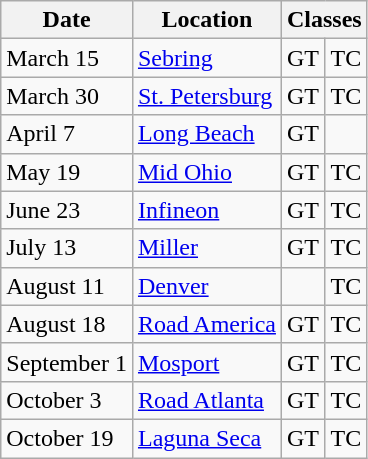<table class="wikitable">
<tr>
<th>Date</th>
<th>Location</th>
<th colspan=2>Classes</th>
</tr>
<tr>
<td>March 15</td>
<td><a href='#'>Sebring</a></td>
<td>GT</td>
<td>TC</td>
</tr>
<tr>
<td>March 30</td>
<td><a href='#'>St. Petersburg</a></td>
<td>GT</td>
<td>TC</td>
</tr>
<tr>
<td>April 7</td>
<td><a href='#'>Long Beach</a></td>
<td>GT</td>
</tr>
<tr>
<td>May 19</td>
<td><a href='#'>Mid Ohio</a></td>
<td>GT</td>
<td>TC</td>
</tr>
<tr>
<td>June 23</td>
<td><a href='#'>Infineon</a></td>
<td>GT</td>
<td>TC</td>
</tr>
<tr>
<td>July 13</td>
<td><a href='#'>Miller</a></td>
<td>GT</td>
<td>TC</td>
</tr>
<tr>
<td>August 11</td>
<td><a href='#'>Denver</a></td>
<td></td>
<td>TC</td>
</tr>
<tr>
<td>August 18</td>
<td><a href='#'>Road America</a></td>
<td>GT</td>
<td>TC</td>
</tr>
<tr>
<td>September 1</td>
<td><a href='#'>Mosport</a></td>
<td>GT</td>
<td>TC</td>
</tr>
<tr>
<td>October 3</td>
<td><a href='#'>Road Atlanta</a></td>
<td>GT</td>
<td>TC</td>
</tr>
<tr>
<td>October 19</td>
<td><a href='#'>Laguna Seca</a></td>
<td>GT</td>
<td>TC</td>
</tr>
</table>
